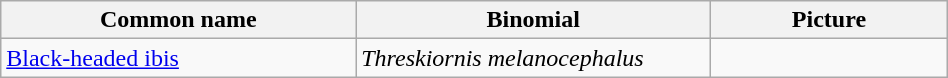<table width=50% class="wikitable">
<tr>
<th width=30%>Common name</th>
<th width=30%>Binomial</th>
<th width=20%>Picture</th>
</tr>
<tr>
<td><a href='#'>Black-headed ibis</a></td>
<td><em>Threskiornis melanocephalus</em></td>
<td></td>
</tr>
</table>
